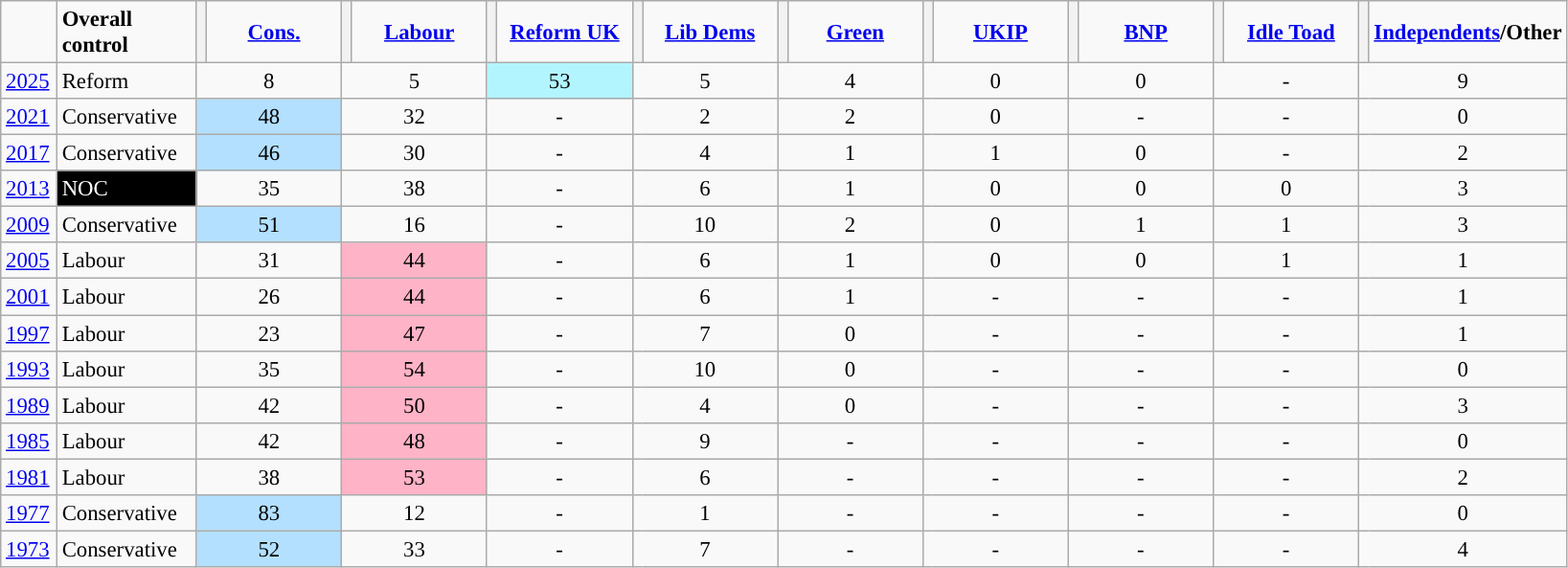<table class="wikitable" style="text-align:left; padding-left:1em; font-size: 95%">
<tr>
<td width=32></td>
<td width=90><strong>Overall control</strong></td>
<th style="background-color: "></th>
<td width=87 align="center"><strong><a href='#'>Cons.</a></strong></td>
<th style="background-color: "></th>
<td width=87 align="center"><strong><a href='#'>Labour</a></strong></td>
<th style="background-color: "></th>
<td width=87 align="center"><strong><a href='#'>Reform UK</a></strong></td>
<th style="background-color: "></th>
<td width=87 align="center"><strong><a href='#'>Lib Dems </a></strong></td>
<th style="background-color: "></th>
<td width=87 align="center"><strong><a href='#'>Green</a></strong></td>
<th style="background-color: "></th>
<td width=87 align="center"><strong><a href='#'>UKIP</a></strong></td>
<th style="background-color: "></th>
<td width=87 align="center"><strong><a href='#'>BNP</a></strong></td>
<th style="background-color: "></th>
<td width=87 align="center"><strong><a href='#'>Idle Toad</a></strong></td>
<th style="background-color: "></th>
<td width=87 align="center"><strong><a href='#'>Independents</a>/Other</strong></td>
</tr>
<tr>
<td><a href='#'>2025</a></td>
<td style="background:">Reform</td>
<td colspan=2 align="center">8</td>
<td colspan=2 align="center">5</td>
<td colspan=2 align="center" style="background:#B3f5Ff">53</td>
<td colspan=2 align="center">5</td>
<td colspan=2 align="center">4</td>
<td colspan=2 align="center">0</td>
<td colspan=2 align="center">0</td>
<td colspan=2 align="center">-</td>
<td colspan=2 align="center">9</td>
</tr>
<tr>
<td><a href='#'>2021</a></td>
<td style="background:">Conservative</td>
<td colspan=2 align="center" style="background:#B3E0FF">48</td>
<td colspan=2 align="center">32</td>
<td colspan=2 align="center">-</td>
<td colspan=2 align="center">2</td>
<td colspan=2 align="center">2</td>
<td colspan=2 align="center">0</td>
<td colspan=2 align="center">-</td>
<td colspan=2 align="center">-</td>
<td colspan=2 align="center">0</td>
</tr>
<tr>
<td><a href='#'>2017</a></td>
<td style="background:">Conservative</td>
<td colspan=2 align="center" style="background:#B3E0FF">46</td>
<td colspan=2 align="center">30</td>
<td colspan=2 align="center">-</td>
<td colspan=2 align="center">4</td>
<td colspan=2 align="center">1</td>
<td colspan=2 align="center">1</td>
<td colspan=2 align="center">0</td>
<td colspan=2 align="center">-</td>
<td colspan=2 align="center">2 </td>
</tr>
<tr>
<td><a href='#'>2013</a></td>
<td style="background:black; color:white">NOC</td>
<td colspan=2 align="center">35</td>
<td colspan=2 align="center">38</td>
<td colspan=2 align="center">-</td>
<td colspan=2 align="center">6</td>
<td colspan=2 align="center">1</td>
<td colspan=2 align="center">0</td>
<td colspan=2 align="center">0</td>
<td colspan=2 align="center">0</td>
<td colspan=2 align="center">3 </td>
</tr>
<tr>
<td><a href='#'>2009</a></td>
<td style="background:">Conservative</td>
<td colspan=2 align="center" style="background:#B3E0FF">51</td>
<td colspan=2 align="center">16</td>
<td colspan=2 align="center">-</td>
<td colspan=2 align="center">10</td>
<td colspan=2 align="center">2</td>
<td colspan=2 align="center">0</td>
<td colspan=2 align="center">1</td>
<td colspan=2 align="center">1</td>
<td colspan=2 align="center">3 </td>
</tr>
<tr>
<td><a href='#'>2005</a></td>
<td style="background:">Labour</td>
<td colspan=2 align="center">31</td>
<td colspan=2 align="center" style="background:#ffb3c7">44</td>
<td colspan=2 align="center">-</td>
<td colspan=2 align="center">6</td>
<td colspan=2 align="center">1</td>
<td colspan=2 align="center">0</td>
<td colspan=2 align="center">0</td>
<td colspan=2 align="center">1</td>
<td colspan=2 align="center">1 </td>
</tr>
<tr>
<td><a href='#'>2001</a></td>
<td style="background:">Labour</td>
<td colspan=2 align="center">26</td>
<td colspan=2 align="center" style="background:#ffb3c7">44</td>
<td colspan=2 align="center">-</td>
<td colspan=2 align="center">6</td>
<td colspan=2 align="center">1</td>
<td colspan=2 align="center">-</td>
<td colspan=2 align="center">-</td>
<td colspan=2 align="center">-</td>
<td colspan=2 align="center">1 </td>
</tr>
<tr>
<td><a href='#'>1997</a></td>
<td style="background:">Labour</td>
<td colspan=2 align="center">23</td>
<td colspan=2 align="center" style="background:#ffb3c7">47</td>
<td colspan=2 align="center">-</td>
<td colspan=2 align="center">7</td>
<td colspan=2 align="center">0</td>
<td colspan=2 align="center">-</td>
<td colspan=2 align="center">-</td>
<td colspan=2 align="center">-</td>
<td colspan=2 align="center">1 </td>
</tr>
<tr>
<td><a href='#'>1993</a></td>
<td style="background:">Labour</td>
<td colspan=2 align="center">35</td>
<td colspan=2 align="center" style="background:#ffb3c7">54</td>
<td colspan=2 align="center">-</td>
<td colspan=2 align="center">10</td>
<td colspan=2 align="center">0</td>
<td colspan=2 align="center">-</td>
<td colspan=2 align="center">-</td>
<td colspan=2 align="center">-</td>
<td colspan=2 align="center">0</td>
</tr>
<tr>
<td><a href='#'>1989</a></td>
<td style="background:">Labour</td>
<td colspan=2 align="center">42</td>
<td colspan=2 align="center" style="background:#ffb3c7">50</td>
<td colspan=2 align="center">-</td>
<td colspan=2 align="center">4</td>
<td colspan=2 align="center">0</td>
<td colspan=2 align="center">-</td>
<td colspan=2 align="center">-</td>
<td colspan=2 align="center">-</td>
<td colspan=2 align="center">3 </td>
</tr>
<tr>
<td><a href='#'>1985</a></td>
<td style="background:">Labour</td>
<td colspan=2 align="center">42</td>
<td colspan=2 align="center" style="background:#ffb3c7">48</td>
<td colspan=2 align="center">-</td>
<td colspan=2 align="center">9</td>
<td colspan=2 align="center">-</td>
<td colspan=2 align="center">-</td>
<td colspan=2 align="center">-</td>
<td colspan=2 align="center">-</td>
<td colspan=2 align="center">0</td>
</tr>
<tr>
<td><a href='#'>1981</a></td>
<td style="background:">Labour</td>
<td colspan=2 align="center">38</td>
<td colspan=2 align="center" style="background:#ffb3c7">53</td>
<td colspan=2 align="center">-</td>
<td colspan=2 align="center">6</td>
<td colspan=2 align="center">-</td>
<td colspan=2 align="center">-</td>
<td colspan=2 align="center">-</td>
<td colspan=2 align="center">-</td>
<td colspan=2 align="center">2 </td>
</tr>
<tr>
<td><a href='#'>1977</a></td>
<td style="background:">Conservative</td>
<td colspan=2 align="center" style="background:#B3E0FF">83</td>
<td colspan=2 align="center">12</td>
<td colspan=2 align="center">-</td>
<td colspan=2 align="center">1</td>
<td colspan=2 align="center">-</td>
<td colspan=2 align="center">-</td>
<td colspan=2 align="center">-</td>
<td colspan=2 align="center">-</td>
<td colspan=2 align="center">0</td>
</tr>
<tr>
<td><a href='#'>1973</a></td>
<td style="background:">Conservative</td>
<td colspan=2 align="center" style="background:#B3E0FF">52</td>
<td colspan=2 align="center">33</td>
<td colspan=2 align="center">-</td>
<td colspan=2 align="center">7</td>
<td colspan=2 align="center">-</td>
<td colspan=2 align="center">-</td>
<td colspan=2 align="center">-</td>
<td colspan=2 align="center">-</td>
<td colspan=2 align="center">4 </td>
</tr>
</table>
